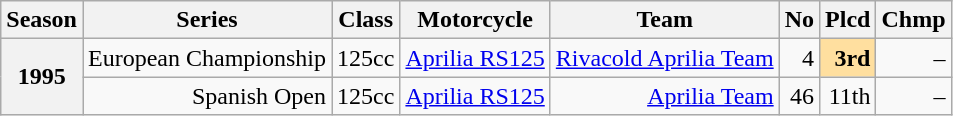<table class="wikitable" style="font-size:100%; text-align:right">
<tr>
<th>Season</th>
<th>Series</th>
<th>Class</th>
<th>Motorcycle</th>
<th>Team</th>
<th>No</th>
<th>Plcd</th>
<th>Chmp</th>
</tr>
<tr>
<th rowspan=2>1995</th>
<td>European Championship</td>
<td>125cc</td>
<td><a href='#'>Aprilia RS125</a></td>
<td><a href='#'>Rivacold Aprilia Team</a></td>
<td>4</td>
<td style="background:#ffdf9f;"><strong>3rd</strong></td>
<td>–</td>
</tr>
<tr>
<td>Spanish Open</td>
<td>125cc</td>
<td><a href='#'>Aprilia RS125</a></td>
<td><a href='#'>Aprilia Team</a></td>
<td>46</td>
<td>11th</td>
<td>–</td>
</tr>
</table>
